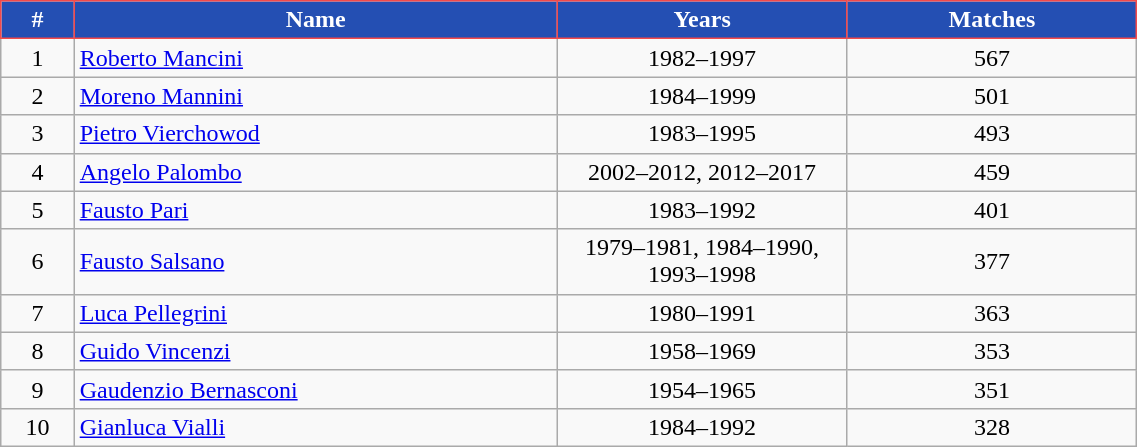<table class="wikitable sortable" style="text-align: center;" width=60%;>
<tr>
<th width=3%  style="background:#244fb3;color:#FFFFFF;border:1px solid #f44a4a;">#</th>
<th width=20% style="background:#244fb3;color:#FFFFFF;border:1px solid #f44a4a;">Name</th>
<th width=12% style="background:#244fb3;color:#FFFFFF;border:1px solid #f44a4a;">Years</th>
<th width=12% style="background:#244fb3;color:#FFFFFF;border:1px solid #f44a4a;">Matches</th>
</tr>
<tr>
<td>1</td>
<td style="text-align:left;"> <a href='#'>Roberto Mancini</a></td>
<td>1982–1997</td>
<td>567</td>
</tr>
<tr>
<td>2</td>
<td style="text-align:left;"> <a href='#'>Moreno Mannini</a></td>
<td>1984–1999</td>
<td>501</td>
</tr>
<tr>
<td>3</td>
<td style="text-align:left;"> <a href='#'>Pietro Vierchowod</a></td>
<td>1983–1995</td>
<td>493</td>
</tr>
<tr>
<td>4</td>
<td style="text-align:left;"> <a href='#'>Angelo Palombo</a></td>
<td>2002–2012, 2012–2017</td>
<td>459</td>
</tr>
<tr>
<td>5</td>
<td style="text-align:left;"> <a href='#'>Fausto Pari</a></td>
<td>1983–1992</td>
<td>401</td>
</tr>
<tr>
<td>6</td>
<td style="text-align:left;"> <a href='#'>Fausto Salsano</a></td>
<td>1979–1981, 1984–1990, 1993–1998</td>
<td>377</td>
</tr>
<tr>
<td>7</td>
<td style="text-align:left;"> <a href='#'>Luca Pellegrini</a></td>
<td>1980–1991</td>
<td>363</td>
</tr>
<tr>
<td>8</td>
<td style="text-align:left;"> <a href='#'>Guido Vincenzi</a></td>
<td>1958–1969</td>
<td>353</td>
</tr>
<tr>
<td>9</td>
<td style="text-align:left;"> <a href='#'>Gaudenzio Bernasconi</a></td>
<td>1954–1965</td>
<td>351</td>
</tr>
<tr>
<td>10</td>
<td style="text-align:left;"> <a href='#'>Gianluca Vialli</a></td>
<td>1984–1992</td>
<td>328</td>
</tr>
</table>
